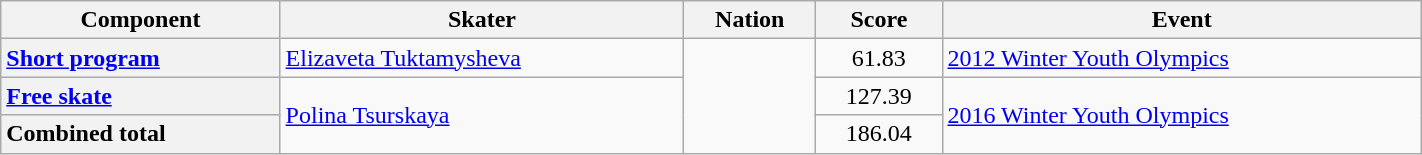<table class="wikitable unsortable" style="text-align:left; width:75%">
<tr>
<th scope="col">Component</th>
<th scope="col">Skater</th>
<th scope="col">Nation</th>
<th scope="col">Score</th>
<th scope="col">Event</th>
</tr>
<tr>
<th scope="row" style="text-align:left"><a href='#'>Short program</a></th>
<td><a href='#'>Elizaveta Tuktamysheva</a></td>
<td rowspan="3"></td>
<td style="text-align:center">61.83</td>
<td><a href='#'>2012 Winter Youth Olympics</a></td>
</tr>
<tr>
<th scope="row" style="text-align:left"><a href='#'>Free skate</a></th>
<td rowspan="2"><a href='#'>Polina Tsurskaya</a></td>
<td style="text-align:center">127.39</td>
<td rowspan="2"><a href='#'>2016 Winter Youth Olympics</a></td>
</tr>
<tr>
<th scope="row" style="text-align:left">Combined total</th>
<td style="text-align:center">186.04</td>
</tr>
</table>
